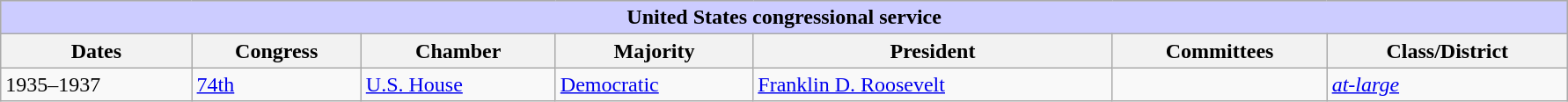<table class=wikitable style="width: 94%" style="text-align: center;" align="center">
<tr bgcolor=#cccccc>
<th colspan=7 style="background: #ccccff;">United States congressional service</th>
</tr>
<tr>
<th><strong>Dates</strong></th>
<th><strong>Congress</strong></th>
<th><strong>Chamber</strong></th>
<th><strong>Majority</strong></th>
<th><strong>President</strong></th>
<th><strong>Committees</strong></th>
<th><strong>Class/District</strong></th>
</tr>
<tr>
<td>1935–1937</td>
<td><a href='#'>74th</a></td>
<td><a href='#'>U.S. House</a></td>
<td><a href='#'>Democratic</a></td>
<td><a href='#'>Franklin D. Roosevelt</a></td>
<td></td>
<td><a href='#'><em>at-large</em></a></td>
</tr>
</table>
